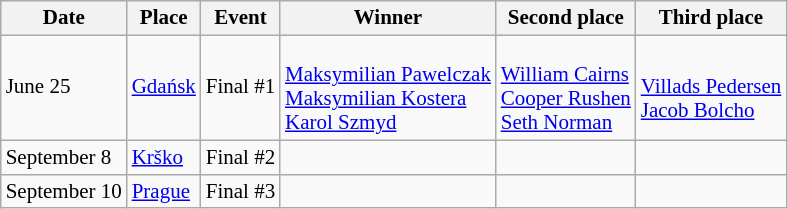<table class=wikitable style="font-size:14px">
<tr>
<th>Date</th>
<th>Place</th>
<th>Event</th>
<th>Winner</th>
<th>Second place</th>
<th>Third place</th>
</tr>
<tr>
<td>June 25</td>
<td> <a href='#'>Gdańsk</a></td>
<td>Final #1</td>
<td><strong></strong><br><a href='#'>Maksymilian Pawelczak</a><br><a href='#'>Maksymilian Kostera</a><br><a href='#'>Karol Szmyd</a></td>
<td><strong></strong><br><a href='#'>William Cairns</a><br><a href='#'>Cooper Rushen</a><br><a href='#'>Seth Norman</a></td>
<td><strong></strong><br><a href='#'>Villads Pedersen</a><br><a href='#'>Jacob Bolcho</a></td>
</tr>
<tr>
<td>September 8</td>
<td> <a href='#'>Krško</a></td>
<td>Final #2</td>
<td></td>
<td></td>
<td></td>
</tr>
<tr>
<td>September 10</td>
<td> <a href='#'>Prague</a></td>
<td>Final #3</td>
<td></td>
<td></td>
<td></td>
</tr>
</table>
